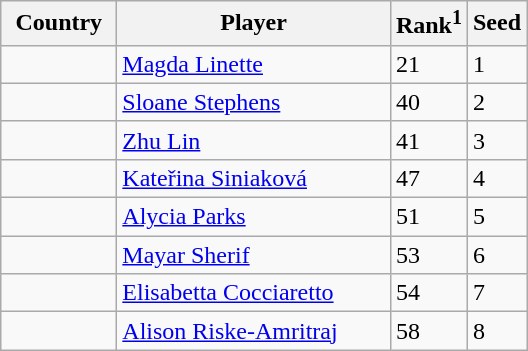<table class="sortable wikitable">
<tr>
<th width="70">Country</th>
<th width="175">Player</th>
<th>Rank<sup>1</sup></th>
<th>Seed</th>
</tr>
<tr>
<td></td>
<td><a href='#'>Magda Linette</a></td>
<td>21</td>
<td>1</td>
</tr>
<tr>
<td></td>
<td><a href='#'>Sloane Stephens</a></td>
<td>40</td>
<td>2</td>
</tr>
<tr>
<td></td>
<td><a href='#'>Zhu Lin</a></td>
<td>41</td>
<td>3</td>
</tr>
<tr>
<td></td>
<td><a href='#'>Kateřina Siniaková</a></td>
<td>47</td>
<td>4</td>
</tr>
<tr>
<td></td>
<td><a href='#'>Alycia Parks</a></td>
<td>51</td>
<td>5</td>
</tr>
<tr>
<td></td>
<td><a href='#'>Mayar Sherif</a></td>
<td>53</td>
<td>6</td>
</tr>
<tr>
<td></td>
<td><a href='#'>Elisabetta Cocciaretto</a></td>
<td>54</td>
<td>7</td>
</tr>
<tr>
<td></td>
<td><a href='#'>Alison Riske-Amritraj</a></td>
<td>58</td>
<td>8</td>
</tr>
</table>
